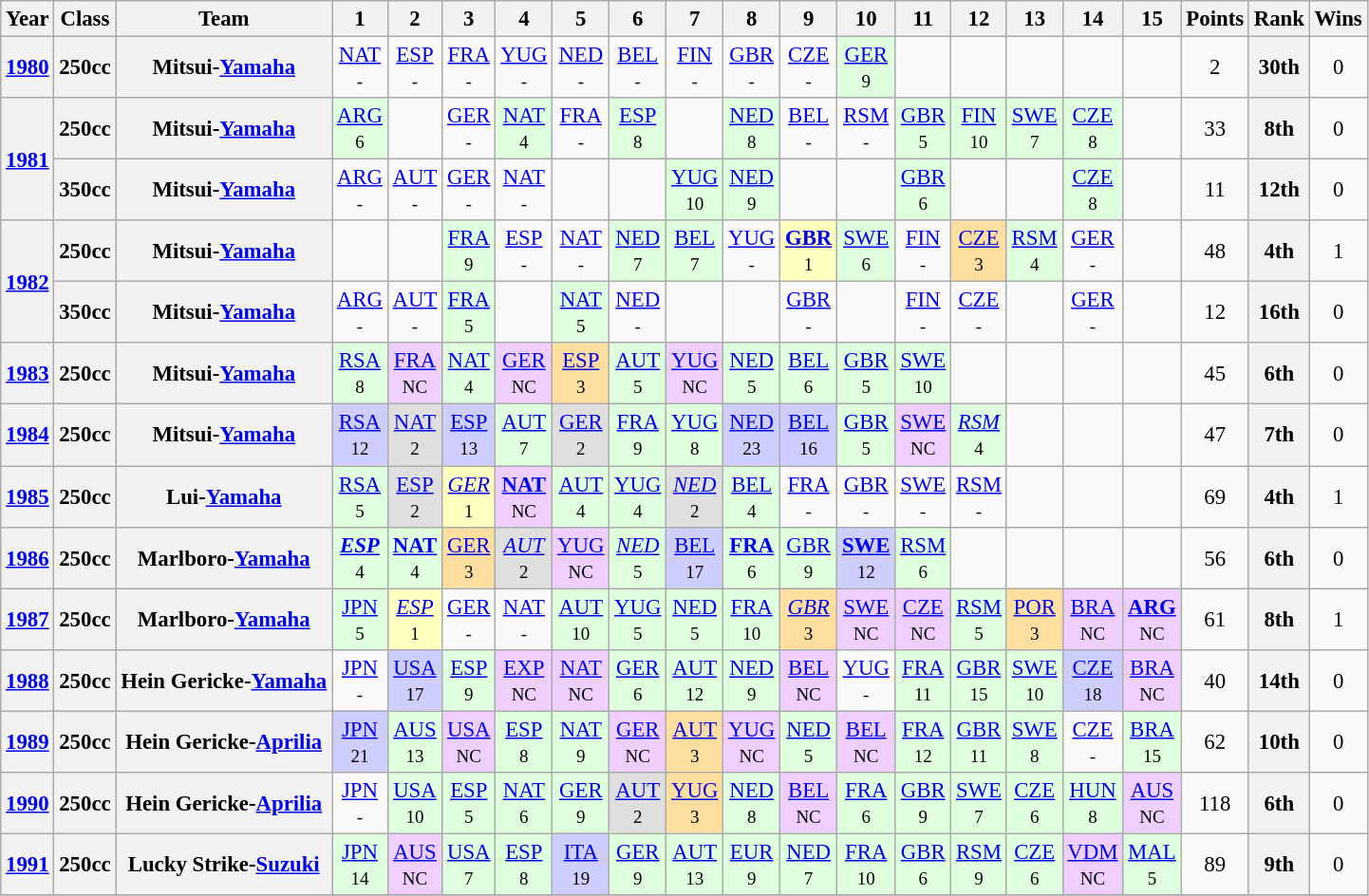<table class="wikitable" style="text-align:center; font-size:95%">
<tr>
<th>Year</th>
<th>Class</th>
<th>Team</th>
<th>1</th>
<th>2</th>
<th>3</th>
<th>4</th>
<th>5</th>
<th>6</th>
<th>7</th>
<th>8</th>
<th>9</th>
<th>10</th>
<th>11</th>
<th>12</th>
<th>13</th>
<th>14</th>
<th>15</th>
<th>Points</th>
<th>Rank</th>
<th>Wins</th>
</tr>
<tr>
<th><a href='#'>1980</a></th>
<th>250cc</th>
<th>Mitsui-<a href='#'>Yamaha</a></th>
<td><a href='#'>NAT</a><br><small>-</small></td>
<td><a href='#'>ESP</a><br><small>-</small></td>
<td><a href='#'>FRA</a><br><small>-</small></td>
<td><a href='#'>YUG</a><br><small>-</small></td>
<td><a href='#'>NED</a><br><small>-</small></td>
<td><a href='#'>BEL</a><br><small>-</small></td>
<td><a href='#'>FIN</a><br><small>-</small></td>
<td><a href='#'>GBR</a><br><small>-</small></td>
<td><a href='#'>CZE</a><br><small>-</small></td>
<td style="background:#DFFFDF;"><a href='#'>GER</a><br><small>9</small></td>
<td></td>
<td></td>
<td></td>
<td></td>
<td></td>
<td>2</td>
<th>30th</th>
<td>0</td>
</tr>
<tr>
<th rowspan=2><a href='#'>1981</a></th>
<th>250cc</th>
<th>Mitsui-<a href='#'>Yamaha</a></th>
<td style="background:#DFFFDF;"><a href='#'>ARG</a><br><small>6</small></td>
<td></td>
<td><a href='#'>GER</a><br><small>-</small></td>
<td style="background:#DFFFDF;"><a href='#'>NAT</a><br><small>4</small></td>
<td><a href='#'>FRA</a><br><small>-</small></td>
<td style="background:#DFFFDF;"><a href='#'>ESP</a><br><small>8</small></td>
<td></td>
<td style="background:#DFFFDF;"><a href='#'>NED</a><br><small>8</small></td>
<td><a href='#'>BEL</a><br><small>-</small></td>
<td><a href='#'>RSM</a><br><small>-</small></td>
<td style="background:#DFFFDF;"><a href='#'>GBR</a><br><small>5</small></td>
<td style="background:#DFFFDF;"><a href='#'>FIN</a><br><small>10</small></td>
<td style="background:#DFFFDF;"><a href='#'>SWE</a><br><small>7</small></td>
<td style="background:#DFFFDF;"><a href='#'>CZE</a><br><small>8</small></td>
<td></td>
<td>33</td>
<th>8th</th>
<td>0</td>
</tr>
<tr>
<th>350cc</th>
<th>Mitsui-<a href='#'>Yamaha</a></th>
<td><a href='#'>ARG</a><br><small>-</small></td>
<td><a href='#'>AUT</a><br><small>-</small></td>
<td><a href='#'>GER</a><br><small>-</small></td>
<td><a href='#'>NAT</a><br><small>-</small></td>
<td></td>
<td></td>
<td style="background:#DFFFDF;"><a href='#'>YUG</a><br><small>10</small></td>
<td style="background:#DFFFDF;"><a href='#'>NED</a><br><small>9</small></td>
<td></td>
<td></td>
<td style="background:#DFFFDF;"><a href='#'>GBR</a><br><small>6</small></td>
<td></td>
<td></td>
<td style="background:#DFFFDF;"><a href='#'>CZE</a><br><small>8</small></td>
<td></td>
<td>11</td>
<th>12th</th>
<td>0</td>
</tr>
<tr>
<th rowspan=2><a href='#'>1982</a></th>
<th>250cc</th>
<th>Mitsui-<a href='#'>Yamaha</a></th>
<td></td>
<td></td>
<td style="background:#DFFFDF;"><a href='#'>FRA</a><br><small>9</small></td>
<td><a href='#'>ESP</a><br><small>-</small></td>
<td><a href='#'>NAT</a><br><small>-</small></td>
<td style="background:#DFFFDF;"><a href='#'>NED</a><br><small>7</small></td>
<td style="background:#DFFFDF;"><a href='#'>BEL</a><br><small>7</small></td>
<td><a href='#'>YUG</a><br><small>-</small></td>
<td style="background:#FFFFBF;"><strong><a href='#'>GBR</a></strong><br><small>1</small></td>
<td style="background:#DFFFDF;"><a href='#'>SWE</a><br><small>6</small></td>
<td><a href='#'>FIN</a><br><small>-</small></td>
<td style="background:#FFDF9F;"><a href='#'>CZE</a><br><small>3</small></td>
<td style="background:#DFFFDF;"><a href='#'>RSM</a><br><small>4</small></td>
<td><a href='#'>GER</a><br><small>-</small></td>
<td></td>
<td>48</td>
<th>4th</th>
<td>1</td>
</tr>
<tr>
<th>350cc</th>
<th>Mitsui-<a href='#'>Yamaha</a></th>
<td><a href='#'>ARG</a><br><small>-</small></td>
<td><a href='#'>AUT</a><br><small>-</small></td>
<td style="background:#DFFFDF;"><a href='#'>FRA</a><br><small>5</small></td>
<td></td>
<td style="background:#DFFFDF;"><a href='#'>NAT</a><br><small>5</small></td>
<td><a href='#'>NED</a><br><small>-</small></td>
<td></td>
<td></td>
<td><a href='#'>GBR</a><br><small>-</small></td>
<td></td>
<td><a href='#'>FIN</a><br><small>-</small></td>
<td><a href='#'>CZE</a><br><small>-</small></td>
<td></td>
<td><a href='#'>GER</a><br><small>-</small></td>
<td></td>
<td>12</td>
<th>16th</th>
<td>0</td>
</tr>
<tr>
<th><a href='#'>1983</a></th>
<th>250cc</th>
<th>Mitsui-<a href='#'>Yamaha</a></th>
<td style="background:#DFFFDF;"><a href='#'>RSA</a><br><small>8</small></td>
<td style="background:#EFCFFF;"><a href='#'>FRA</a><br><small>NC</small></td>
<td style="background:#DFFFDF;"><a href='#'>NAT</a><br><small>4</small></td>
<td style="background:#EFCFFF;"><a href='#'>GER</a><br><small>NC</small></td>
<td style="background:#FFDF9F;"><a href='#'>ESP</a><br><small>3</small></td>
<td style="background:#DFFFDF;"><a href='#'>AUT</a><br><small>5</small></td>
<td style="background:#EFCFFF;"><a href='#'>YUG</a><br><small>NC</small></td>
<td style="background:#DFFFDF;"><a href='#'>NED</a><br><small>5</small></td>
<td style="background:#DFFFDF;"><a href='#'>BEL</a><br><small>6</small></td>
<td style="background:#DFFFDF;"><a href='#'>GBR</a><br><small>5</small></td>
<td style="background:#DFFFDF;"><a href='#'>SWE</a><br><small>10</small></td>
<td></td>
<td></td>
<td></td>
<td></td>
<td>45</td>
<th>6th</th>
<td>0</td>
</tr>
<tr>
<th><a href='#'>1984</a></th>
<th>250cc</th>
<th>Mitsui-<a href='#'>Yamaha</a></th>
<td style="background:#CFCFFF;"><a href='#'>RSA</a><br><small>12</small></td>
<td style="background:#DFDFDF;"><a href='#'>NAT</a><br><small>2</small></td>
<td style="background:#CFCFFF;"><a href='#'>ESP</a><br><small>13</small></td>
<td style="background:#DFFFDF;"><a href='#'>AUT</a><br><small>7</small></td>
<td style="background:#DFDFDF;"><a href='#'>GER</a><br><small>2</small></td>
<td style="background:#DFFFDF;"><a href='#'>FRA</a><br><small>9</small></td>
<td style="background:#DFFFDF;"><a href='#'>YUG</a><br><small>8</small></td>
<td style="background:#CFCFFF;"><a href='#'>NED</a><br><small>23</small></td>
<td style="background:#CFCFFF;"><a href='#'>BEL</a><br><small>16</small></td>
<td style="background:#DFFFDF;"><a href='#'>GBR</a><br><small>5</small></td>
<td style="background:#EFCFFF;"><a href='#'>SWE</a><br><small>NC</small></td>
<td style="background:#DFFFDF;"><em><a href='#'>RSM</a></em><br><small>4</small></td>
<td></td>
<td></td>
<td></td>
<td>47</td>
<th>7th</th>
<td>0</td>
</tr>
<tr>
<th><a href='#'>1985</a></th>
<th>250cc</th>
<th>Lui-<a href='#'>Yamaha</a></th>
<td style="background:#DFFFDF;"><a href='#'>RSA</a><br><small>5</small></td>
<td style="background:#DFDFDF;"><a href='#'>ESP</a><br><small>2</small></td>
<td style="background:#FFFFBF;"><em><a href='#'>GER</a></em><br><small>1</small></td>
<td style="background:#EFCFFF;"><strong><a href='#'>NAT</a></strong><br><small>NC</small></td>
<td style="background:#DFFFDF;"><a href='#'>AUT</a><br><small>4</small></td>
<td style="background:#DFFFDF;"><a href='#'>YUG</a><br><small>4</small></td>
<td style="background:#DFDFDF;"><em><a href='#'>NED</a></em><br><small>2</small></td>
<td style="background:#DFFFDF;"><a href='#'>BEL</a><br><small>4</small></td>
<td><a href='#'>FRA</a><br><small>-</small></td>
<td><a href='#'>GBR</a><br><small>-</small></td>
<td><a href='#'>SWE</a><br><small>-</small></td>
<td><a href='#'>RSM</a><br><small>-</small></td>
<td></td>
<td></td>
<td></td>
<td>69</td>
<th>4th</th>
<td>1</td>
</tr>
<tr>
<th><a href='#'>1986</a></th>
<th>250cc</th>
<th>Marlboro-<a href='#'>Yamaha</a></th>
<td style="background:#DFFFDF;"><strong><em><a href='#'>ESP</a></em></strong><br><small>4</small></td>
<td style="background:#DFFFDF;"><strong><a href='#'>NAT</a></strong><br><small>4</small></td>
<td style="background:#FFDF9F;"><a href='#'>GER</a><br><small>3</small></td>
<td style="background:#DFDFDF;"><em><a href='#'>AUT</a></em><br><small>2</small></td>
<td style="background:#EFCFFF;"><a href='#'>YUG</a><br><small>NC</small></td>
<td style="background:#DFFFDF;"><em><a href='#'>NED</a></em><br><small>5</small></td>
<td style="background:#CFCFFF;"><a href='#'>BEL</a><br><small>17</small></td>
<td style="background:#DFFFDF;"><strong><a href='#'>FRA</a></strong><br><small>6</small></td>
<td style="background:#DFFFDF;"><a href='#'>GBR</a><br><small>9</small></td>
<td style="background:#CFCFFF;"><strong><a href='#'>SWE</a></strong><br><small>12</small></td>
<td style="background:#DFFFDF;"><a href='#'>RSM</a><br><small>6</small></td>
<td></td>
<td></td>
<td></td>
<td></td>
<td>56</td>
<th>6th</th>
<td>0</td>
</tr>
<tr>
<th><a href='#'>1987</a></th>
<th>250cc</th>
<th>Marlboro-<a href='#'>Yamaha</a></th>
<td style="background:#DFFFDF;"><a href='#'>JPN</a><br><small>5</small></td>
<td style="background:#FFFFBF;"><em><a href='#'>ESP</a></em><br><small>1</small></td>
<td><a href='#'>GER</a><br><small>-</small></td>
<td><a href='#'>NAT</a><br><small>-</small></td>
<td style="background:#DFFFDF;"><a href='#'>AUT</a><br><small>10</small></td>
<td style="background:#DFFFDF;"><a href='#'>YUG</a><br><small>5</small></td>
<td style="background:#DFFFDF;"><a href='#'>NED</a><br><small>5</small></td>
<td style="background:#DFFFDF;"><a href='#'>FRA</a><br><small>10</small></td>
<td style="background:#FFDF9F;"><em><a href='#'>GBR</a></em><br><small>3</small></td>
<td style="background:#EFCFFF;"><a href='#'>SWE</a><br><small>NC</small></td>
<td style="background:#EFCFFF;"><a href='#'>CZE</a><br><small>NC</small></td>
<td style="background:#DFFFDF;"><a href='#'>RSM</a><br><small>5</small></td>
<td style="background:#FFDF9F;"><a href='#'>POR</a><br><small>3</small></td>
<td style="background:#EFCFFF;"><a href='#'>BRA</a><br><small>NC</small></td>
<td style="background:#EFCFFF;"><strong><a href='#'>ARG</a></strong><br><small>NC</small></td>
<td>61</td>
<th>8th</th>
<td>1</td>
</tr>
<tr>
<th><a href='#'>1988</a></th>
<th>250cc</th>
<th>Hein Gericke-<a href='#'>Yamaha</a></th>
<td><a href='#'>JPN</a><br><small>-</small></td>
<td style="background:#CFCFFF;"><a href='#'>USA</a><br><small>17</small></td>
<td style="background:#DFFFDF;"><a href='#'>ESP</a><br><small>9</small></td>
<td style="background:#EFCFFF;"><a href='#'>EXP</a><br><small>NC</small></td>
<td style="background:#EFCFFF;"><a href='#'>NAT</a><br><small>NC</small></td>
<td style="background:#DFFFDF;"><a href='#'>GER</a><br><small>6</small></td>
<td style="background:#DFFFDF;"><a href='#'>AUT</a><br><small>12</small></td>
<td style="background:#DFFFDF;"><a href='#'>NED</a><br><small>9</small></td>
<td style="background:#EFCFFF;"><a href='#'>BEL</a><br><small>NC</small></td>
<td><a href='#'>YUG</a><br><small>-</small></td>
<td style="background:#DFFFDF;"><a href='#'>FRA</a><br><small>11</small></td>
<td style="background:#DFFFDF;"><a href='#'>GBR</a><br><small>15</small></td>
<td style="background:#DFFFDF;"><a href='#'>SWE</a><br><small>10</small></td>
<td style="background:#CFCFFF;"><a href='#'>CZE</a><br><small>18</small></td>
<td style="background:#EFCFFF;"><a href='#'>BRA</a><br><small>NC</small></td>
<td>40</td>
<th>14th</th>
<td>0</td>
</tr>
<tr>
<th><a href='#'>1989</a></th>
<th>250cc</th>
<th>Hein Gericke-<a href='#'>Aprilia</a></th>
<td style="background:#CFCFFF;"><a href='#'>JPN</a><br><small>21</small></td>
<td style="background:#DFFFDF;"><a href='#'>AUS</a><br><small>13</small></td>
<td style="background:#EFCFFF;"><a href='#'>USA</a><br><small>NC</small></td>
<td style="background:#DFFFDF;"><a href='#'>ESP</a><br><small>8</small></td>
<td style="background:#DFFFDF;"><a href='#'>NAT</a><br><small>9</small></td>
<td style="background:#EFCFFF;"><a href='#'>GER</a><br><small>NC</small></td>
<td style="background:#FFDF9F;"><a href='#'>AUT</a><br><small>3</small></td>
<td style="background:#EFCFFF;"><a href='#'>YUG</a><br><small>NC</small></td>
<td style="background:#DFFFDF;"><a href='#'>NED</a><br><small>5</small></td>
<td style="background:#EFCFFF;"><a href='#'>BEL</a><br><small>NC</small></td>
<td style="background:#DFFFDF;"><a href='#'>FRA</a><br><small>12</small></td>
<td style="background:#DFFFDF;"><a href='#'>GBR</a><br><small>11</small></td>
<td style="background:#DFFFDF;"><a href='#'>SWE</a><br><small>8</small></td>
<td><a href='#'>CZE</a><br><small>-</small></td>
<td style="background:#DFFFDF;"><a href='#'>BRA</a><br><small>15</small></td>
<td>62</td>
<th>10th</th>
<td>0</td>
</tr>
<tr>
<th><a href='#'>1990</a></th>
<th>250cc</th>
<th>Hein Gericke-<a href='#'>Aprilia</a></th>
<td><a href='#'>JPN</a><br><small>-</small></td>
<td style="background:#DFFFDF;"><a href='#'>USA</a><br><small>10</small></td>
<td style="background:#DFFFDF;"><a href='#'>ESP</a><br><small>5</small></td>
<td style="background:#DFFFDF;"><a href='#'>NAT</a><br><small>6</small></td>
<td style="background:#DFFFDF;"><a href='#'>GER</a><br><small>9</small></td>
<td style="background:#DFDFDF;"><a href='#'>AUT</a><br><small>2</small></td>
<td style="background:#FFDF9F;"><a href='#'>YUG</a><br><small>3</small></td>
<td style="background:#DFFFDF;"><a href='#'>NED</a><br><small>8</small></td>
<td style="background:#EFCFFF;"><a href='#'>BEL</a><br><small>NC</small></td>
<td style="background:#DFFFDF;"><a href='#'>FRA</a><br><small>6</small></td>
<td style="background:#DFFFDF;"><a href='#'>GBR</a><br><small>9</small></td>
<td style="background:#DFFFDF;"><a href='#'>SWE</a><br><small>7</small></td>
<td style="background:#DFFFDF;"><a href='#'>CZE</a><br><small>6</small></td>
<td style="background:#DFFFDF;"><a href='#'>HUN</a><br><small>8</small></td>
<td style="background:#EFCFFF;"><a href='#'>AUS</a><br><small>NC</small></td>
<td>118</td>
<th>6th</th>
<td>0</td>
</tr>
<tr>
<th><a href='#'>1991</a></th>
<th>250cc</th>
<th>Lucky Strike-<a href='#'>Suzuki</a></th>
<td style="background:#DFFFDF;"><a href='#'>JPN</a><br><small>14</small></td>
<td style="background:#EFCFFF;"><a href='#'>AUS</a><br><small>NC</small></td>
<td style="background:#DFFFDF;"><a href='#'>USA</a><br><small>7</small></td>
<td style="background:#DFFFDF;"><a href='#'>ESP</a><br><small>8</small></td>
<td style="background:#CFCFFF;"><a href='#'>ITA</a><br><small>19</small></td>
<td style="background:#DFFFDF;"><a href='#'>GER</a><br><small>9</small></td>
<td style="background:#DFFFDF;"><a href='#'>AUT</a><br><small>13</small></td>
<td style="background:#DFFFDF;"><a href='#'>EUR</a><br><small>9</small></td>
<td style="background:#DFFFDF;"><a href='#'>NED</a><br><small>7</small></td>
<td style="background:#DFFFDF;"><a href='#'>FRA</a><br><small>10</small></td>
<td style="background:#DFFFDF;"><a href='#'>GBR</a><br><small>6</small></td>
<td style="background:#DFFFDF;"><a href='#'>RSM</a><br><small>9</small></td>
<td style="background:#DFFFDF;"><a href='#'>CZE</a><br><small>6</small></td>
<td style="background:#EFCFFF;"><a href='#'>VDM</a><br><small>NC</small></td>
<td style="background:#DFFFDF;"><a href='#'>MAL</a><br><small>5</small></td>
<td>89</td>
<th>9th</th>
<td>0</td>
</tr>
<tr>
</tr>
</table>
